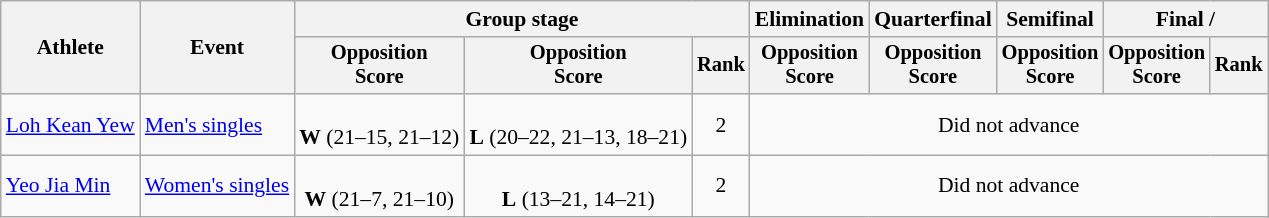<table class="wikitable" style="font-size:90%; text-align:center">
<tr>
<th rowspan="2">Athlete</th>
<th rowspan="2">Event</th>
<th colspan="3">Group stage</th>
<th>Elimination</th>
<th>Quarterfinal</th>
<th>Semifinal</th>
<th colspan="2">Final / </th>
</tr>
<tr style="font-size:95%">
<th>Opposition<br>Score</th>
<th>Opposition<br>Score</th>
<th>Rank</th>
<th>Opposition<br>Score</th>
<th>Opposition<br>Score</th>
<th>Opposition<br>Score</th>
<th>Opposition<br>Score</th>
<th>Rank</th>
</tr>
<tr>
<td style="text-align:left"><a href='#'>Loh Kean Yew</a></td>
<td style="text-align:left"><a href='#'>Men's singles</a></td>
<td><br><strong>W</strong> (21–15, 21–12)</td>
<td><br><strong>L</strong> (20–22, 21–13, 18–21)</td>
<td>2</td>
<td colspan="5">Did not advance</td>
</tr>
<tr>
<td style="text-align:left"><a href='#'>Yeo Jia Min</a></td>
<td style="text-align:left"><a href='#'>Women's singles</a></td>
<td><br><strong>W</strong> (21–7, 21–10)</td>
<td><br><strong>L</strong> (13–21, 14–21)</td>
<td>2</td>
<td colspan="5">Did not advance</td>
</tr>
</table>
